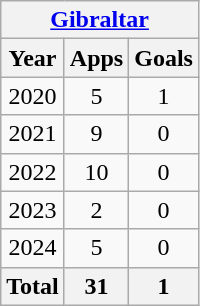<table class="wikitable" style="text-align:center">
<tr>
<th colspan=3><a href='#'>Gibraltar</a></th>
</tr>
<tr>
<th>Year</th>
<th>Apps</th>
<th>Goals</th>
</tr>
<tr>
<td>2020</td>
<td>5</td>
<td>1</td>
</tr>
<tr>
<td>2021</td>
<td>9</td>
<td>0</td>
</tr>
<tr>
<td>2022</td>
<td>10</td>
<td>0</td>
</tr>
<tr>
<td>2023</td>
<td>2</td>
<td>0</td>
</tr>
<tr>
<td>2024</td>
<td>5</td>
<td>0</td>
</tr>
<tr>
<th>Total</th>
<th>31</th>
<th>1</th>
</tr>
</table>
